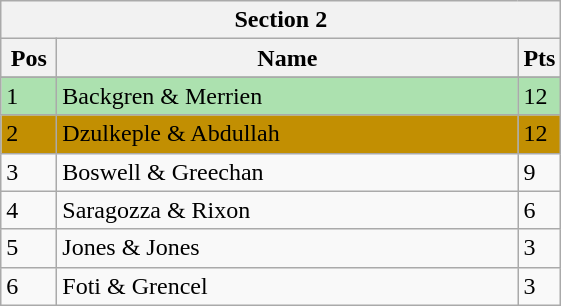<table class="wikitable">
<tr>
<th colspan="6">Section 2</th>
</tr>
<tr>
<th width=30>Pos</th>
<th width=300>Name</th>
<th width=20>Pts</th>
</tr>
<tr>
</tr>
<tr style="background:#ACE1AF;">
<td>1</td>
<td> Backgren &  Merrien</td>
<td>12</td>
</tr>
<tr style="background:#c28f02;">
<td>2</td>
<td> Dzulkeple & Abdullah</td>
<td>12</td>
</tr>
<tr>
<td>3</td>
<td> Boswell & Greechan</td>
<td>9</td>
</tr>
<tr>
<td>4</td>
<td> Saragozza & Rixon</td>
<td>6</td>
</tr>
<tr>
<td>5</td>
<td> Jones & Jones</td>
<td>3</td>
</tr>
<tr>
<td>6</td>
<td> Foti &  Grencel</td>
<td>3</td>
</tr>
</table>
